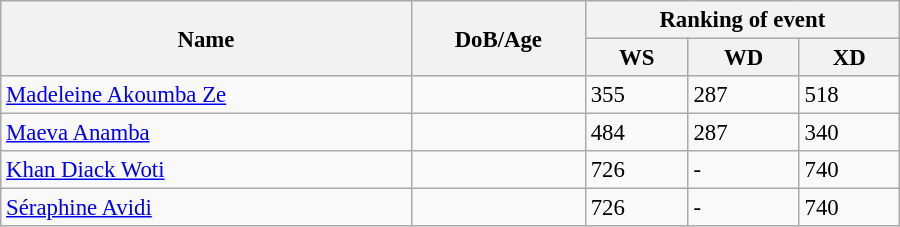<table class="wikitable" style="width:600px; font-size:95%;">
<tr>
<th rowspan="2" align="left">Name</th>
<th rowspan="2" align="left">DoB/Age</th>
<th colspan="3" align="center">Ranking of event</th>
</tr>
<tr>
<th align="center">WS</th>
<th>WD</th>
<th align="center">XD</th>
</tr>
<tr>
<td><a href='#'>Madeleine Akoumba Ze</a></td>
<td></td>
<td>355</td>
<td>287</td>
<td>518</td>
</tr>
<tr>
<td><a href='#'>Maeva Anamba</a></td>
<td></td>
<td>484</td>
<td>287</td>
<td>340</td>
</tr>
<tr>
<td><a href='#'>Khan Diack Woti</a></td>
<td></td>
<td>726</td>
<td>-</td>
<td>740</td>
</tr>
<tr>
<td><a href='#'>Séraphine Avidi</a></td>
<td></td>
<td>726</td>
<td>-</td>
<td>740</td>
</tr>
</table>
